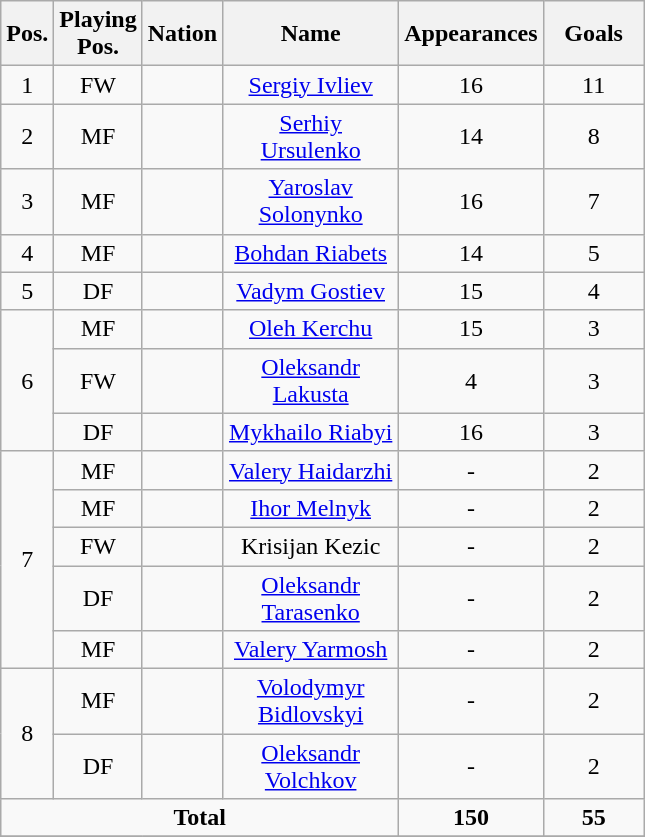<table class="wikitable sortable" style="font-size:100%; text-align:center">
<tr>
<th width=15>Pos.</th>
<th width=15>Playing Pos.</th>
<th width=15>Nation</th>
<th width=110>Name</th>
<th width=50>Appearances</th>
<th width=60>Goals</th>
</tr>
<tr>
<td>1</td>
<td>FW</td>
<td></td>
<td><a href='#'>Sergiy Ivliev</a></td>
<td>16</td>
<td>11</td>
</tr>
<tr>
<td>2</td>
<td>MF</td>
<td></td>
<td><a href='#'>Serhiy Ursulenko</a></td>
<td>14</td>
<td>8</td>
</tr>
<tr>
<td>3</td>
<td>MF</td>
<td></td>
<td><a href='#'>Yaroslav Solonynko</a></td>
<td>16</td>
<td>7</td>
</tr>
<tr>
<td>4</td>
<td>MF</td>
<td></td>
<td><a href='#'>Bohdan Riabets</a></td>
<td>14</td>
<td>5</td>
</tr>
<tr>
<td>5</td>
<td>DF</td>
<td></td>
<td><a href='#'>Vadym Gostiev</a></td>
<td>15</td>
<td>4</td>
</tr>
<tr>
<td rowspan=3>6</td>
<td>MF</td>
<td></td>
<td><a href='#'>Oleh Kerchu</a></td>
<td>15</td>
<td>3</td>
</tr>
<tr>
<td>FW</td>
<td></td>
<td><a href='#'>Oleksandr Lakusta</a></td>
<td>4</td>
<td>3</td>
</tr>
<tr>
<td>DF</td>
<td></td>
<td><a href='#'>Mykhailo Riabyi</a></td>
<td>16</td>
<td>3</td>
</tr>
<tr>
<td rowspan=5>7</td>
<td>MF</td>
<td></td>
<td><a href='#'>Valery Haidarzhi</a></td>
<td>-</td>
<td>2</td>
</tr>
<tr>
<td>MF</td>
<td></td>
<td><a href='#'>Ihor Melnyk</a></td>
<td>-</td>
<td>2</td>
</tr>
<tr>
<td>FW</td>
<td></td>
<td>Krisijan Kezic</td>
<td>-</td>
<td>2</td>
</tr>
<tr>
<td>DF</td>
<td></td>
<td><a href='#'>Oleksandr Tarasenko</a></td>
<td>-</td>
<td>2</td>
</tr>
<tr>
<td>MF</td>
<td></td>
<td><a href='#'>Valery Yarmosh</a></td>
<td>-</td>
<td>2</td>
</tr>
<tr>
<td rowspan=2>8</td>
<td>MF</td>
<td></td>
<td><a href='#'>Volodymyr Bidlovskyi</a></td>
<td>-</td>
<td>2</td>
</tr>
<tr>
<td>DF</td>
<td></td>
<td><a href='#'>Oleksandr Volchkov</a></td>
<td>-</td>
<td>2</td>
</tr>
<tr>
<td colspan=4><strong>Total</strong></td>
<td><strong>150</strong></td>
<td><strong>55</strong></td>
</tr>
<tr>
</tr>
</table>
